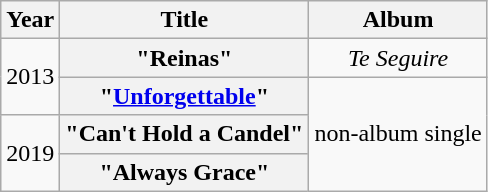<table class="wikitable plainrowheaders" style="text-align:center;">
<tr>
<th scope="col">Year</th>
<th scope="col">Title</th>
<th scope="col">Album</th>
</tr>
<tr>
<td rowspan="2">2013</td>
<th scope="row">"Reinas"<br></th>
<td><em>Te Seguire</em></td>
</tr>
<tr>
<th scope="row">"<a href='#'>Unforgettable</a>"<br></th>
<td rowspan="3">non-album single</td>
</tr>
<tr>
<td rowspan="2">2019</td>
<th scope="row">"Can't Hold a Candel"<br></th>
</tr>
<tr>
<th scope="row">"Always Grace"<br></th>
</tr>
</table>
